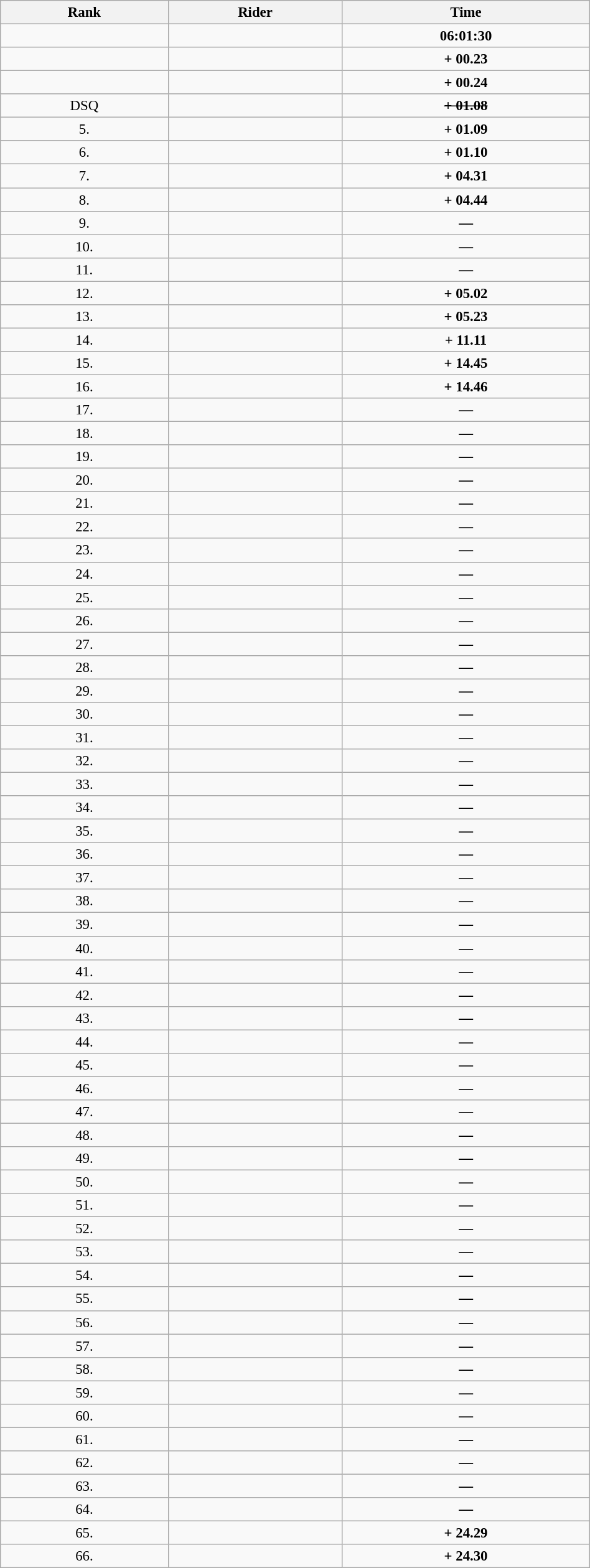<table class=wikitable style="font-size:95%" width="50%">
<tr>
<th>Rank</th>
<th>Rider</th>
<th>Time</th>
</tr>
<tr>
<td align="center"></td>
<td></td>
<td align="center"><strong>06:01:30</strong></td>
</tr>
<tr>
<td align="center"></td>
<td></td>
<td align="center"><strong>+ 00.23</strong></td>
</tr>
<tr>
<td align="center"></td>
<td></td>
<td align="center"><strong>+ 00.24</strong></td>
</tr>
<tr>
<td align="center">DSQ</td>
<td></td>
<td align="center"><del><strong>+ 01.08</strong></del></td>
</tr>
<tr>
<td align="center">5.</td>
<td></td>
<td align="center"><strong>+ 01.09</strong></td>
</tr>
<tr>
<td align="center">6.</td>
<td></td>
<td align="center"><strong>+ 01.10</strong></td>
</tr>
<tr>
<td align="center">7.</td>
<td></td>
<td align="center"><strong>+ 04.31</strong></td>
</tr>
<tr>
<td align="center">8.</td>
<td></td>
<td align="center"><strong>+ 04.44</strong></td>
</tr>
<tr>
<td align="center">9.</td>
<td></td>
<td align="center"><strong>—</strong></td>
</tr>
<tr>
<td align="center">10.</td>
<td></td>
<td align="center"><strong>—</strong></td>
</tr>
<tr>
<td align="center">11.</td>
<td></td>
<td align="center"><strong>—</strong></td>
</tr>
<tr>
<td align="center">12.</td>
<td></td>
<td align="center"><strong>+ 05.02</strong></td>
</tr>
<tr>
<td align="center">13.</td>
<td></td>
<td align="center"><strong>+ 05.23</strong></td>
</tr>
<tr>
<td align="center">14.</td>
<td></td>
<td align="center"><strong>+ 11.11</strong></td>
</tr>
<tr>
<td align="center">15.</td>
<td></td>
<td align="center"><strong>+ 14.45</strong></td>
</tr>
<tr>
<td align="center">16.</td>
<td></td>
<td align="center"><strong>+ 14.46</strong></td>
</tr>
<tr>
<td align="center">17.</td>
<td></td>
<td align="center"><strong>—</strong></td>
</tr>
<tr>
<td align="center">18.</td>
<td></td>
<td align="center"><strong>—</strong></td>
</tr>
<tr>
<td align="center">19.</td>
<td></td>
<td align="center"><strong>—</strong></td>
</tr>
<tr>
<td align="center">20.</td>
<td></td>
<td align="center"><strong>—</strong></td>
</tr>
<tr>
<td align="center">21.</td>
<td></td>
<td align="center"><strong>—</strong></td>
</tr>
<tr>
<td align="center">22.</td>
<td></td>
<td align="center"><strong>—</strong></td>
</tr>
<tr>
<td align="center">23.</td>
<td></td>
<td align="center"><strong>—</strong></td>
</tr>
<tr>
<td align="center">24.</td>
<td></td>
<td align="center"><strong>—</strong></td>
</tr>
<tr>
<td align="center">25.</td>
<td></td>
<td align="center"><strong>—</strong></td>
</tr>
<tr>
<td align="center">26.</td>
<td></td>
<td align="center"><strong>—</strong></td>
</tr>
<tr>
<td align="center">27.</td>
<td></td>
<td align="center"><strong>—</strong></td>
</tr>
<tr>
<td align="center">28.</td>
<td></td>
<td align="center"><strong>—</strong></td>
</tr>
<tr>
<td align="center">29.</td>
<td></td>
<td align="center"><strong>—</strong></td>
</tr>
<tr>
<td align="center">30.</td>
<td></td>
<td align="center"><strong>—</strong></td>
</tr>
<tr>
<td align="center">31.</td>
<td></td>
<td align="center"><strong>—</strong></td>
</tr>
<tr>
<td align="center">32.</td>
<td></td>
<td align="center"><strong>—</strong></td>
</tr>
<tr>
<td align="center">33.</td>
<td></td>
<td align="center"><strong>—</strong></td>
</tr>
<tr>
<td align="center">34.</td>
<td></td>
<td align="center"><strong>—</strong></td>
</tr>
<tr>
<td align="center">35.</td>
<td></td>
<td align="center"><strong>—</strong></td>
</tr>
<tr>
<td align="center">36.</td>
<td></td>
<td align="center"><strong>—</strong></td>
</tr>
<tr>
<td align="center">37.</td>
<td></td>
<td align="center"><strong>—</strong></td>
</tr>
<tr>
<td align="center">38.</td>
<td></td>
<td align="center"><strong>—</strong></td>
</tr>
<tr>
<td align="center">39.</td>
<td></td>
<td align="center"><strong>—</strong></td>
</tr>
<tr>
<td align="center">40.</td>
<td></td>
<td align="center"><strong>—</strong></td>
</tr>
<tr>
<td align="center">41.</td>
<td></td>
<td align="center"><strong>—</strong></td>
</tr>
<tr>
<td align="center">42.</td>
<td></td>
<td align="center"><strong>—</strong></td>
</tr>
<tr>
<td align="center">43.</td>
<td></td>
<td align="center"><strong>—</strong></td>
</tr>
<tr>
<td align="center">44.</td>
<td></td>
<td align="center"><strong>—</strong></td>
</tr>
<tr>
<td align="center">45.</td>
<td></td>
<td align="center"><strong>—</strong></td>
</tr>
<tr>
<td align="center">46.</td>
<td></td>
<td align="center"><strong>—</strong></td>
</tr>
<tr>
<td align="center">47.</td>
<td></td>
<td align="center"><strong>—</strong></td>
</tr>
<tr>
<td align="center">48.</td>
<td></td>
<td align="center"><strong>—</strong></td>
</tr>
<tr>
<td align="center">49.</td>
<td></td>
<td align="center"><strong>—</strong></td>
</tr>
<tr>
<td align="center">50.</td>
<td></td>
<td align="center"><strong>—</strong></td>
</tr>
<tr>
<td align="center">51.</td>
<td></td>
<td align="center"><strong>—</strong></td>
</tr>
<tr>
<td align="center">52.</td>
<td></td>
<td align="center"><strong>—</strong></td>
</tr>
<tr>
<td align="center">53.</td>
<td></td>
<td align="center"><strong>—</strong></td>
</tr>
<tr>
<td align="center">54.</td>
<td></td>
<td align="center"><strong>—</strong></td>
</tr>
<tr>
<td align="center">55.</td>
<td></td>
<td align="center"><strong>—</strong></td>
</tr>
<tr>
<td align="center">56.</td>
<td></td>
<td align="center"><strong>—</strong></td>
</tr>
<tr>
<td align="center">57.</td>
<td></td>
<td align="center"><strong>—</strong></td>
</tr>
<tr>
<td align="center">58.</td>
<td></td>
<td align="center"><strong>—</strong></td>
</tr>
<tr>
<td align="center">59.</td>
<td></td>
<td align="center"><strong>—</strong></td>
</tr>
<tr>
<td align="center">60.</td>
<td></td>
<td align="center"><strong>—</strong></td>
</tr>
<tr>
<td align="center">61.</td>
<td></td>
<td align="center"><strong>—</strong></td>
</tr>
<tr>
<td align="center">62.</td>
<td></td>
<td align="center"><strong>—</strong></td>
</tr>
<tr>
<td align="center">63.</td>
<td></td>
<td align="center"><strong>—</strong></td>
</tr>
<tr>
<td align="center">64.</td>
<td></td>
<td align="center"><strong>—</strong></td>
</tr>
<tr>
<td align="center">65.</td>
<td></td>
<td align="center"><strong>+ 24.29</strong></td>
</tr>
<tr>
<td align="center">66.</td>
<td></td>
<td align="center"><strong>+ 24.30</strong></td>
</tr>
</table>
